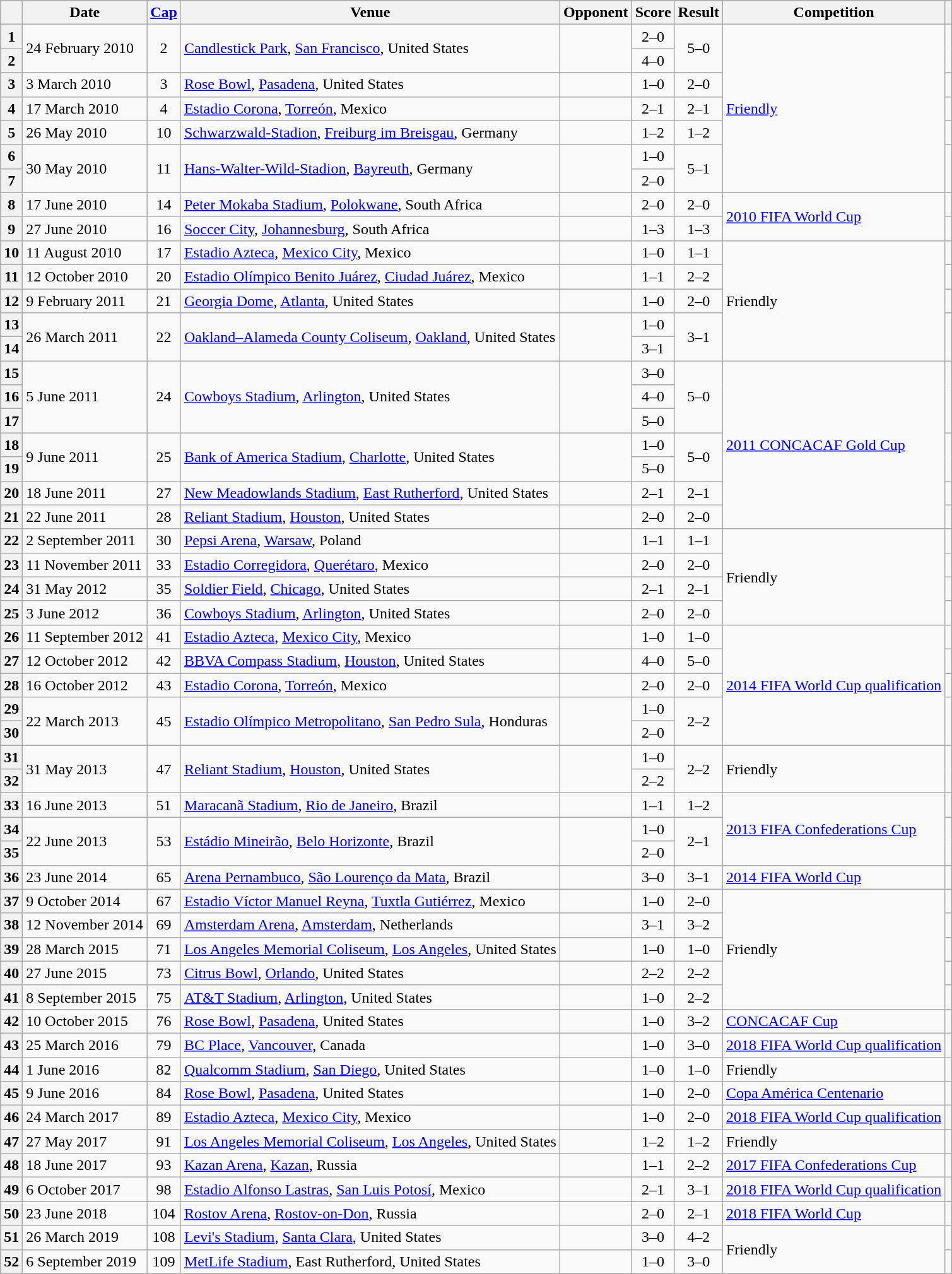<table class="wikitable plainrowheaders sortable">
<tr>
<th scope="col"></th>
<th scope="col" data-sort-type="date">Date</th>
<th scope="col"><a href='#'>Cap</a></th>
<th scope="col">Venue</th>
<th scope="col">Opponent</th>
<th scope="col" class="unsortable">Score</th>
<th scope="col" class="unsortable">Result</th>
<th scope="col">Competition</th>
<th scope="col" class="unsortable"></th>
</tr>
<tr>
<th scope="row">1</th>
<td rowspan=2>24 February 2010</td>
<td align=center rowspan=2>2</td>
<td rowspan=2><a href='#'>Candlestick Park</a>, <a href='#'>San Francisco</a>, United States</td>
<td rowspan=2></td>
<td align=center>2–0</td>
<td align=center rowspan=2>5–0</td>
<td rowspan=7><a href='#'>Friendly</a></td>
<td rowspan=2></td>
</tr>
<tr>
<th scope="row">2</th>
<td align=center>4–0</td>
</tr>
<tr>
<th scope="row">3</th>
<td>3 March 2010</td>
<td align=center>3</td>
<td><a href='#'>Rose Bowl</a>, <a href='#'>Pasadena</a>, United States</td>
<td></td>
<td align=center>1–0</td>
<td align=center>2–0</td>
<td></td>
</tr>
<tr>
<th scope="row">4</th>
<td>17 March 2010</td>
<td align=center>4</td>
<td><a href='#'>Estadio Corona</a>, <a href='#'>Torreón</a>, Mexico</td>
<td></td>
<td align=center>2–1</td>
<td align=center>2–1</td>
<td></td>
</tr>
<tr>
<th scope="row">5</th>
<td>26 May 2010</td>
<td align=center>10</td>
<td><a href='#'>Schwarzwald-Stadion</a>, <a href='#'>Freiburg im Breisgau</a>, Germany</td>
<td></td>
<td align=center>1–2</td>
<td align=center>1–2</td>
<td></td>
</tr>
<tr>
<th scope="row">6</th>
<td rowspan=2>30 May 2010</td>
<td align=center rowspan=2>11</td>
<td rowspan=2><a href='#'>Hans-Walter-Wild-Stadion</a>, <a href='#'>Bayreuth</a>, Germany</td>
<td rowspan=2></td>
<td align=center>1–0</td>
<td align=center rowspan=2>5–1</td>
<td rowspan=2></td>
</tr>
<tr>
<th scope="row">7</th>
<td align=center>2–0</td>
</tr>
<tr>
<th scope="row">8</th>
<td>17 June 2010</td>
<td align=center>14</td>
<td><a href='#'>Peter Mokaba Stadium</a>, <a href='#'>Polokwane</a>, South Africa</td>
<td></td>
<td align=center>2–0</td>
<td align=center>2–0</td>
<td rowspan=2><a href='#'>2010 FIFA World Cup</a></td>
<td></td>
</tr>
<tr>
<th scope="row">9</th>
<td>27 June 2010</td>
<td align=center>16</td>
<td><a href='#'>Soccer City</a>, <a href='#'>Johannesburg</a>, South Africa</td>
<td></td>
<td align=center>1–3</td>
<td align=center>1–3</td>
<td></td>
</tr>
<tr>
<th scope="row">10</th>
<td>11 August 2010</td>
<td align=center>17</td>
<td><a href='#'>Estadio Azteca</a>, <a href='#'>Mexico City</a>, Mexico</td>
<td></td>
<td align=center>1–0</td>
<td align=center>1–1</td>
<td rowspan=5>Friendly</td>
<td></td>
</tr>
<tr>
<th scope="row">11</th>
<td>12 October 2010</td>
<td align=center>20</td>
<td><a href='#'>Estadio Olímpico Benito Juárez</a>, <a href='#'>Ciudad Juárez</a>, Mexico</td>
<td></td>
<td align=center>1–1</td>
<td align=center>2–2</td>
<td></td>
</tr>
<tr>
<th scope="row">12</th>
<td>9 February 2011</td>
<td align=center>21</td>
<td><a href='#'>Georgia Dome</a>, <a href='#'>Atlanta</a>, United States</td>
<td></td>
<td align=center>1–0</td>
<td align=center>2–0</td>
<td></td>
</tr>
<tr>
<th scope="row">13</th>
<td rowspan=2>26 March 2011</td>
<td align=center rowspan=2>22</td>
<td rowspan=2><a href='#'>Oakland–Alameda County Coliseum</a>, <a href='#'>Oakland</a>, United States</td>
<td rowspan=2></td>
<td align=center>1–0</td>
<td align=center rowspan=2>3–1</td>
<td rowspan=2></td>
</tr>
<tr>
<th scope="row">14</th>
<td align=center>3–1</td>
</tr>
<tr>
<th scope="row">15</th>
<td rowspan=3>5 June 2011</td>
<td align=center rowspan=3>24</td>
<td rowspan=3><a href='#'>Cowboys Stadium</a>, <a href='#'>Arlington</a>, United States</td>
<td rowspan=3></td>
<td align=center>3–0</td>
<td align=center rowspan=3>5–0</td>
<td rowspan=7><a href='#'>2011 CONCACAF Gold Cup</a></td>
<td rowspan=3></td>
</tr>
<tr>
<th scope="row">16</th>
<td align=center>4–0</td>
</tr>
<tr>
<th scope="row">17</th>
<td align=center>5–0</td>
</tr>
<tr>
<th scope="row">18</th>
<td rowspan=2>9 June 2011</td>
<td align=center rowspan=2>25</td>
<td rowspan=2><a href='#'>Bank of America Stadium</a>, <a href='#'>Charlotte</a>, United States</td>
<td rowspan=2></td>
<td align=center>1–0</td>
<td align=center rowspan=2>5–0</td>
<td rowspan=2></td>
</tr>
<tr>
<th scope="row">19</th>
<td align=center>5–0</td>
</tr>
<tr>
<th scope="row">20</th>
<td>18 June 2011</td>
<td align=center>27</td>
<td><a href='#'>New Meadowlands Stadium</a>, <a href='#'>East Rutherford</a>, United States</td>
<td></td>
<td align=center>2–1</td>
<td align=center>2–1</td>
<td></td>
</tr>
<tr>
<th scope="row">21</th>
<td>22 June 2011</td>
<td align=center>28</td>
<td><a href='#'>Reliant Stadium</a>, <a href='#'>Houston</a>, United States</td>
<td></td>
<td align=center>2–0</td>
<td align=center>2–0</td>
<td></td>
</tr>
<tr>
<th scope="row">22</th>
<td>2 September 2011</td>
<td align=center>30</td>
<td><a href='#'>Pepsi Arena</a>, <a href='#'>Warsaw</a>, Poland</td>
<td></td>
<td align=center>1–1</td>
<td align=center>1–1</td>
<td rowspan=4>Friendly</td>
<td></td>
</tr>
<tr>
<th scope="row">23</th>
<td>11 November 2011</td>
<td align=center>33</td>
<td><a href='#'>Estadio Corregidora</a>, <a href='#'>Querétaro</a>, Mexico</td>
<td></td>
<td align=center>2–0</td>
<td align=center>2–0</td>
<td></td>
</tr>
<tr>
<th scope="row">24</th>
<td>31 May 2012</td>
<td align=center>35</td>
<td><a href='#'>Soldier Field</a>, <a href='#'>Chicago</a>, United States</td>
<td></td>
<td align=center>2–1</td>
<td align=center>2–1</td>
<td></td>
</tr>
<tr>
<th scope="row">25</th>
<td>3 June 2012</td>
<td align=center>36</td>
<td><a href='#'>Cowboys Stadium</a>, <a href='#'>Arlington</a>, United States</td>
<td></td>
<td align=center>2–0</td>
<td align=center>2–0</td>
<td></td>
</tr>
<tr>
<th scope="row">26</th>
<td>11 September 2012</td>
<td align=center>41</td>
<td><a href='#'>Estadio Azteca</a>, <a href='#'>Mexico City</a>, Mexico</td>
<td></td>
<td align=center>1–0</td>
<td align=center>1–0</td>
<td rowspan=5><a href='#'>2014 FIFA World Cup qualification</a></td>
<td></td>
</tr>
<tr>
<th scope="row">27</th>
<td>12 October 2012</td>
<td align=center>42</td>
<td><a href='#'>BBVA Compass Stadium</a>, <a href='#'>Houston</a>, United States</td>
<td></td>
<td align=center>4–0</td>
<td align=center>5–0</td>
<td></td>
</tr>
<tr>
<th scope="row">28</th>
<td>16 October 2012</td>
<td align=center>43</td>
<td><a href='#'>Estadio Corona</a>, <a href='#'>Torreón</a>, Mexico</td>
<td></td>
<td align=center>2–0</td>
<td align=center>2–0</td>
<td></td>
</tr>
<tr>
<th scope="row">29</th>
<td rowspan=2>22 March 2013</td>
<td align=center rowspan=2>45</td>
<td rowspan=2><a href='#'>Estadio Olímpico Metropolitano</a>, <a href='#'>San Pedro Sula</a>, Honduras</td>
<td rowspan=2></td>
<td align=center>1–0</td>
<td align=center rowspan=2>2–2</td>
<td rowspan=2></td>
</tr>
<tr>
<th scope="row">30</th>
<td align=center>2–0</td>
</tr>
<tr>
<th scope="row">31</th>
<td rowspan=2>31 May 2013</td>
<td align=center rowspan=2>47</td>
<td rowspan=2><a href='#'>Reliant Stadium</a>, <a href='#'>Houston</a>, United States</td>
<td rowspan=2></td>
<td align=center>1–0</td>
<td align=center rowspan=2>2–2</td>
<td rowspan=2>Friendly</td>
<td rowspan=2></td>
</tr>
<tr>
<th scope="row">32</th>
<td align=center>2–2</td>
</tr>
<tr>
<th scope="row">33</th>
<td>16 June 2013</td>
<td align=center>51</td>
<td><a href='#'>Maracanã Stadium</a>, <a href='#'>Rio de Janeiro</a>, Brazil</td>
<td></td>
<td align=center>1–1</td>
<td align=center>1–2</td>
<td rowspan=3><a href='#'>2013 FIFA Confederations Cup</a></td>
<td></td>
</tr>
<tr>
<th scope="row">34</th>
<td rowspan=2>22 June 2013</td>
<td align=center rowspan=2>53</td>
<td rowspan=2><a href='#'>Estádio Mineirão</a>, <a href='#'>Belo Horizonte</a>, Brazil</td>
<td rowspan=2></td>
<td align=center>1–0</td>
<td align=center rowspan=2>2–1</td>
<td rowspan=2></td>
</tr>
<tr>
<th scope="row">35</th>
<td align=center>2–0</td>
</tr>
<tr>
<th scope="row">36</th>
<td>23 June 2014</td>
<td align=center>65</td>
<td><a href='#'>Arena Pernambuco</a>, <a href='#'>São Lourenço da Mata</a>, Brazil</td>
<td></td>
<td align=center>3–0</td>
<td align=center>3–1</td>
<td><a href='#'>2014 FIFA World Cup</a></td>
<td></td>
</tr>
<tr>
<th scope="row">37</th>
<td>9 October 2014</td>
<td align=center>67</td>
<td><a href='#'>Estadio Víctor Manuel Reyna</a>, <a href='#'>Tuxtla Gutiérrez</a>, Mexico</td>
<td></td>
<td align=center>1–0</td>
<td align=center>2–0</td>
<td rowspan=5>Friendly</td>
<td></td>
</tr>
<tr>
<th scope="row">38</th>
<td>12 November 2014</td>
<td align=center>69</td>
<td><a href='#'>Amsterdam Arena</a>, <a href='#'>Amsterdam</a>, Netherlands</td>
<td></td>
<td align=center>3–1</td>
<td align=center>3–2</td>
<td></td>
</tr>
<tr>
<th scope="row">39</th>
<td>28 March 2015</td>
<td align=center>71</td>
<td><a href='#'>Los Angeles Memorial Coliseum</a>, <a href='#'>Los Angeles</a>, United States</td>
<td></td>
<td align=center>1–0</td>
<td align=center>1–0</td>
<td></td>
</tr>
<tr>
<th scope="row">40</th>
<td>27 June 2015</td>
<td align=center>73</td>
<td><a href='#'>Citrus Bowl</a>, <a href='#'>Orlando</a>, United States</td>
<td></td>
<td align=center>2–2</td>
<td align=center>2–2</td>
<td></td>
</tr>
<tr>
<th scope="row">41</th>
<td>8 September 2015</td>
<td align=center>75</td>
<td><a href='#'>AT&T Stadium</a>, <a href='#'>Arlington</a>, United States</td>
<td></td>
<td align=center>1–0</td>
<td align=center>2–2</td>
<td></td>
</tr>
<tr>
<th scope="row">42</th>
<td>10 October 2015</td>
<td align=center>76</td>
<td><a href='#'>Rose Bowl</a>, <a href='#'>Pasadena</a>, United States</td>
<td></td>
<td align=center>1–0</td>
<td align=center>3–2</td>
<td><a href='#'>CONCACAF Cup</a></td>
<td></td>
</tr>
<tr>
<th scope="row">43</th>
<td>25 March 2016</td>
<td align=center>79</td>
<td><a href='#'>BC Place</a>, <a href='#'>Vancouver</a>, Canada</td>
<td></td>
<td align=center>1–0</td>
<td align=center>3–0</td>
<td><a href='#'>2018 FIFA World Cup qualification</a></td>
<td></td>
</tr>
<tr>
<th scope="row">44</th>
<td>1 June 2016</td>
<td align=center>82</td>
<td><a href='#'>Qualcomm Stadium</a>, <a href='#'>San Diego</a>, United States</td>
<td></td>
<td align=center>1–0</td>
<td align=center>1–0</td>
<td>Friendly</td>
<td></td>
</tr>
<tr>
<th scope="row">45</th>
<td>9 June 2016</td>
<td align=center>84</td>
<td><a href='#'>Rose Bowl</a>, <a href='#'>Pasadena</a>, United States</td>
<td></td>
<td align=center>1–0</td>
<td align=center>2–0</td>
<td><a href='#'>Copa América Centenario</a></td>
<td></td>
</tr>
<tr>
<th scope="row">46</th>
<td>24 March 2017</td>
<td align=center>89</td>
<td><a href='#'>Estadio Azteca</a>, <a href='#'>Mexico City</a>, Mexico</td>
<td></td>
<td align=center>1–0</td>
<td align=center>2–0</td>
<td><a href='#'>2018 FIFA World Cup qualification</a></td>
<td></td>
</tr>
<tr>
<th scope="row">47</th>
<td>27 May 2017</td>
<td align=center>91</td>
<td><a href='#'>Los Angeles Memorial Coliseum</a>, <a href='#'>Los Angeles</a>, United States</td>
<td></td>
<td align=center>1–2</td>
<td align=center>1–2</td>
<td>Friendly</td>
<td></td>
</tr>
<tr>
<th scope="row">48</th>
<td>18 June 2017</td>
<td align=center>93</td>
<td><a href='#'>Kazan Arena</a>, <a href='#'>Kazan</a>, Russia</td>
<td></td>
<td align=center>1–1</td>
<td align=center>2–2</td>
<td><a href='#'>2017 FIFA Confederations Cup</a></td>
<td></td>
</tr>
<tr>
<th scope="row">49</th>
<td>6 October 2017</td>
<td align=center>98</td>
<td><a href='#'>Estadio Alfonso Lastras</a>, <a href='#'>San Luis Potosí</a>, Mexico</td>
<td></td>
<td align=center>2–1</td>
<td align=center>3–1</td>
<td><a href='#'>2018 FIFA World Cup qualification</a></td>
<td></td>
</tr>
<tr>
<th scope="row">50</th>
<td>23 June 2018</td>
<td align=center>104</td>
<td><a href='#'>Rostov Arena</a>, <a href='#'>Rostov-on-Don</a>, Russia</td>
<td></td>
<td align=center>2–0</td>
<td align=center>2–1</td>
<td><a href='#'>2018 FIFA World Cup</a></td>
<td></td>
</tr>
<tr>
<th scope="row">51</th>
<td>26 March 2019</td>
<td align=center>108</td>
<td><a href='#'>Levi's Stadium</a>, <a href='#'>Santa Clara</a>, United States</td>
<td></td>
<td align=center>3–0</td>
<td align=center>4–2</td>
<td rowspan=2>Friendly</td>
<td></td>
</tr>
<tr>
<th scope="row">52</th>
<td>6 September 2019</td>
<td align=center>109</td>
<td><a href='#'>MetLife Stadium</a>, East Rutherford, United States</td>
<td></td>
<td align=center>1–0</td>
<td align=center>3–0</td>
<td></td>
</tr>
</table>
